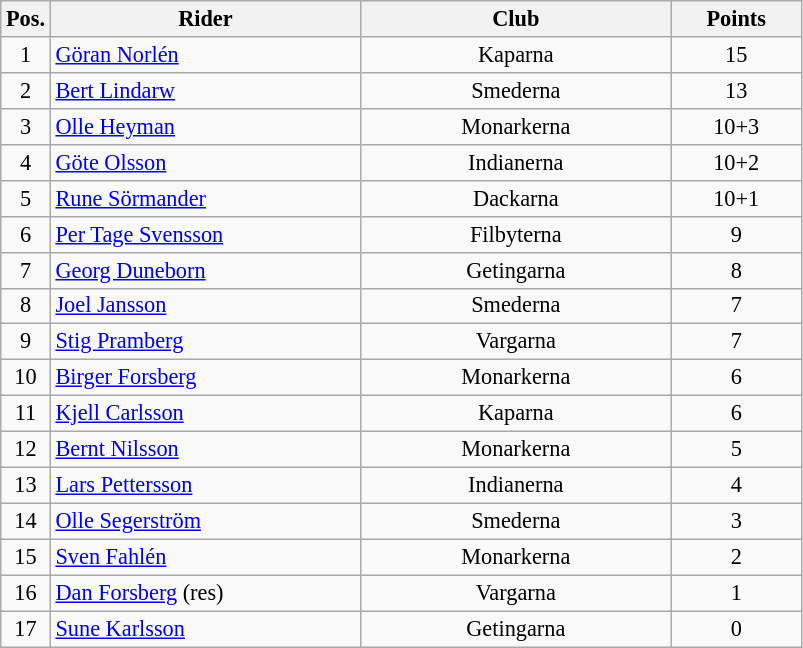<table class=wikitable style="font-size:93%;">
<tr>
<th width=25px>Pos.</th>
<th width=200px>Rider</th>
<th width=200px>Club</th>
<th width=80px>Points</th>
</tr>
<tr align=center>
<td>1</td>
<td align=left><a href='#'>Göran Norlén</a></td>
<td>Kaparna</td>
<td>15</td>
</tr>
<tr align=center>
<td>2</td>
<td align=left><a href='#'>Bert Lindarw</a></td>
<td>Smederna</td>
<td>13</td>
</tr>
<tr align=center>
<td>3</td>
<td align=left><a href='#'>Olle Heyman</a></td>
<td>Monarkerna</td>
<td>10+3</td>
</tr>
<tr align=center>
<td>4</td>
<td align=left><a href='#'>Göte Olsson</a></td>
<td>Indianerna</td>
<td>10+2</td>
</tr>
<tr align=center>
<td>5</td>
<td align=left><a href='#'>Rune Sörmander</a></td>
<td>Dackarna</td>
<td>10+1</td>
</tr>
<tr align=center>
<td>6</td>
<td align=left><a href='#'>Per Tage Svensson</a></td>
<td>Filbyterna</td>
<td>9</td>
</tr>
<tr align=center>
<td>7</td>
<td align=left><a href='#'>Georg Duneborn</a></td>
<td>Getingarna</td>
<td>8</td>
</tr>
<tr align=center>
<td>8</td>
<td align=left><a href='#'>Joel Jansson</a></td>
<td>Smederna</td>
<td>7</td>
</tr>
<tr align=center>
<td>9</td>
<td align=left><a href='#'>Stig Pramberg</a></td>
<td>Vargarna</td>
<td>7</td>
</tr>
<tr align=center>
<td>10</td>
<td align=left><a href='#'>Birger Forsberg</a></td>
<td>Monarkerna</td>
<td>6</td>
</tr>
<tr align=center>
<td>11</td>
<td align=left><a href='#'>Kjell Carlsson</a></td>
<td>Kaparna</td>
<td>6</td>
</tr>
<tr align=center>
<td>12</td>
<td align=left><a href='#'>Bernt Nilsson</a></td>
<td>Monarkerna</td>
<td>5</td>
</tr>
<tr align=center>
<td>13</td>
<td align=left><a href='#'>Lars Pettersson</a></td>
<td>Indianerna</td>
<td>4</td>
</tr>
<tr align=center>
<td>14</td>
<td align=left><a href='#'>Olle Segerström</a></td>
<td>Smederna</td>
<td>3</td>
</tr>
<tr align=center>
<td>15</td>
<td align=left><a href='#'>Sven Fahlén</a></td>
<td>Monarkerna</td>
<td>2</td>
</tr>
<tr align=center>
<td>16</td>
<td align=left><a href='#'>Dan Forsberg</a> (res)</td>
<td>Vargarna</td>
<td>1</td>
</tr>
<tr align=center>
<td>17</td>
<td align=left><a href='#'>Sune Karlsson</a></td>
<td>Getingarna</td>
<td>0</td>
</tr>
</table>
